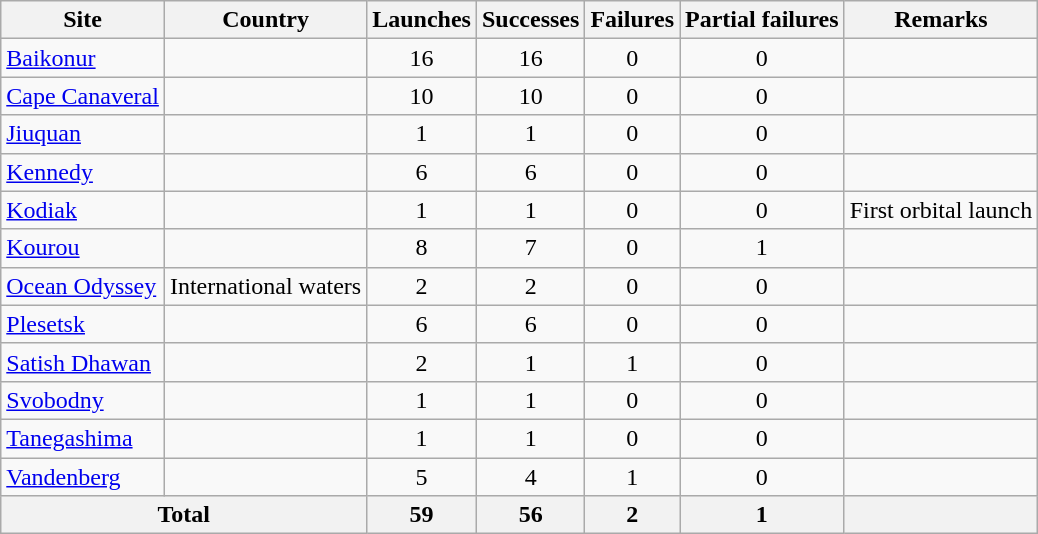<table class="wikitable sortable" style=text-align:center>
<tr>
<th>Site</th>
<th>Country</th>
<th>Launches</th>
<th>Successes</th>
<th>Failures</th>
<th>Partial failures</th>
<th>Remarks</th>
</tr>
<tr>
<td align=left><a href='#'>Baikonur</a></td>
<td align=left></td>
<td>16</td>
<td>16</td>
<td>0</td>
<td>0</td>
<td></td>
</tr>
<tr>
<td align=left><a href='#'>Cape Canaveral</a></td>
<td align=left></td>
<td>10</td>
<td>10</td>
<td>0</td>
<td>0</td>
<td></td>
</tr>
<tr>
<td align=left><a href='#'>Jiuquan</a></td>
<td align=left></td>
<td>1</td>
<td>1</td>
<td>0</td>
<td>0</td>
<td></td>
</tr>
<tr>
<td align=left><a href='#'>Kennedy</a></td>
<td align=left></td>
<td>6</td>
<td>6</td>
<td>0</td>
<td>0</td>
<td></td>
</tr>
<tr>
<td align=left><a href='#'>Kodiak</a></td>
<td align=left></td>
<td>1</td>
<td>1</td>
<td>0</td>
<td>0</td>
<td align=left>First orbital launch</td>
</tr>
<tr>
<td align=left><a href='#'>Kourou</a></td>
<td align=left></td>
<td>8</td>
<td>7</td>
<td>0</td>
<td>1</td>
<td></td>
</tr>
<tr>
<td align=left><a href='#'>Ocean Odyssey</a></td>
<td align=left> International waters</td>
<td>2</td>
<td>2</td>
<td>0</td>
<td>0</td>
<td></td>
</tr>
<tr>
<td align=left><a href='#'>Plesetsk</a></td>
<td align=left></td>
<td>6</td>
<td>6</td>
<td>0</td>
<td>0</td>
<td></td>
</tr>
<tr>
<td align=left><a href='#'>Satish Dhawan</a></td>
<td align=left></td>
<td>2</td>
<td>1</td>
<td>1</td>
<td>0</td>
<td></td>
</tr>
<tr>
<td align=left><a href='#'>Svobodny</a></td>
<td align=left></td>
<td>1</td>
<td>1</td>
<td>0</td>
<td>0</td>
<td></td>
</tr>
<tr>
<td align=left><a href='#'>Tanegashima</a></td>
<td align=left></td>
<td>1</td>
<td>1</td>
<td>0</td>
<td>0</td>
<td></td>
</tr>
<tr>
<td align=left><a href='#'>Vandenberg</a></td>
<td align=left></td>
<td>5</td>
<td>4</td>
<td>1</td>
<td>0</td>
<td></td>
</tr>
<tr>
<th colspan=2>Total</th>
<th>59</th>
<th>56</th>
<th>2</th>
<th>1</th>
<th></th>
</tr>
</table>
